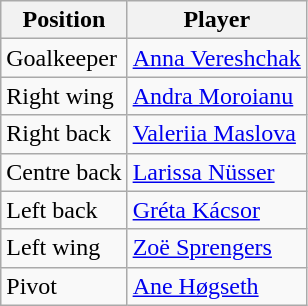<table class="wikitable">
<tr>
<th>Position</th>
<th>Player</th>
</tr>
<tr>
<td>Goalkeeper</td>
<td> <a href='#'>Anna Vereshchak</a></td>
</tr>
<tr>
<td>Right wing</td>
<td> <a href='#'>Andra Moroianu</a></td>
</tr>
<tr>
<td>Right back</td>
<td> <a href='#'>Valeriia Maslova</a></td>
</tr>
<tr>
<td>Centre back</td>
<td> <a href='#'>Larissa Nüsser</a></td>
</tr>
<tr>
<td>Left back</td>
<td> <a href='#'>Gréta Kácsor</a></td>
</tr>
<tr>
<td>Left wing</td>
<td> <a href='#'>Zoë Sprengers</a></td>
</tr>
<tr>
<td>Pivot</td>
<td> <a href='#'>Ane Høgseth</a></td>
</tr>
</table>
